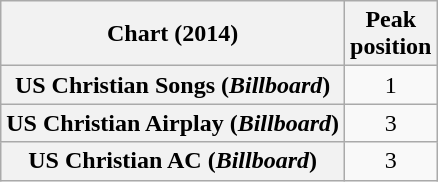<table class="wikitable sortable plainrowheaders" style="text-align:center">
<tr>
<th scope="col">Chart (2014)</th>
<th scope="col">Peak<br>position</th>
</tr>
<tr>
<th scope="row">US Christian Songs (<em>Billboard</em>)</th>
<td>1</td>
</tr>
<tr>
<th scope="row">US Christian Airplay (<em>Billboard</em>)</th>
<td>3</td>
</tr>
<tr>
<th scope="row">US Christian AC (<em>Billboard</em>)</th>
<td>3</td>
</tr>
</table>
